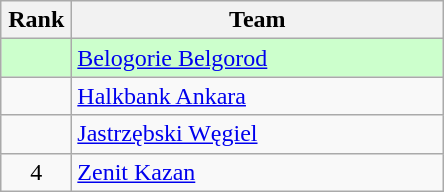<table class="wikitable" style="text-align: center;">
<tr>
<th width=40>Rank</th>
<th width=240>Team</th>
</tr>
<tr bgcolor=#CCFFCC>
<td></td>
<td align=left> <a href='#'>Belogorie Belgorod</a></td>
</tr>
<tr>
<td></td>
<td align=left> <a href='#'>Halkbank Ankara</a></td>
</tr>
<tr>
<td></td>
<td align=left> <a href='#'>Jastrzębski Węgiel</a></td>
</tr>
<tr>
<td>4</td>
<td align=left> <a href='#'>Zenit Kazan</a></td>
</tr>
</table>
